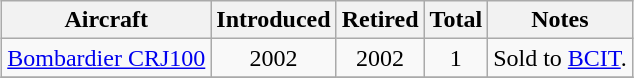<table class="wikitable" style="border-collapse:collapse;text-align:center;margin:1em auto;">
<tr>
<th>Aircraft</th>
<th>Introduced</th>
<th>Retired</th>
<th>Total</th>
<th>Notes</th>
</tr>
<tr>
<td><a href='#'>Bombardier CRJ100</a></td>
<td>2002</td>
<td>2002</td>
<td>1</td>
<td>Sold to <a href='#'>BCIT</a>.</td>
</tr>
<tr>
</tr>
</table>
